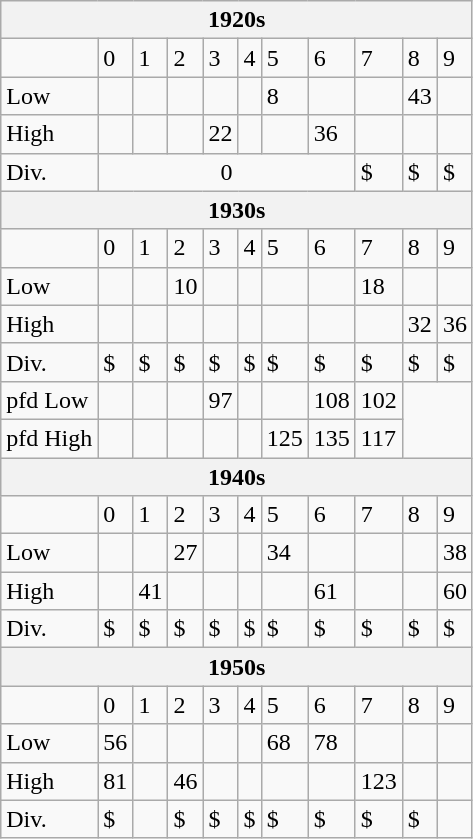<table class="wikitable defaultleft">
<tr>
<th colspan=11>1920s</th>
</tr>
<tr>
<td></td>
<td>0</td>
<td>1</td>
<td>2</td>
<td>3</td>
<td>4</td>
<td>5</td>
<td>6</td>
<td>7</td>
<td>8</td>
<td>9</td>
</tr>
<tr>
<td>Low</td>
<td></td>
<td></td>
<td></td>
<td></td>
<td></td>
<td>8</td>
<td></td>
<td></td>
<td>43</td>
<td></td>
</tr>
<tr>
<td>High</td>
<td></td>
<td></td>
<td></td>
<td>22</td>
<td></td>
<td></td>
<td>36</td>
<td></td>
<td></td>
<td></td>
</tr>
<tr>
<td>Div.</td>
<td colspan=7 style="text-align:center">0</td>
<td>$</td>
<td>$</td>
<td>$</td>
</tr>
<tr>
<th colspan=11>1930s</th>
</tr>
<tr>
<td></td>
<td>0</td>
<td>1</td>
<td>2</td>
<td>3</td>
<td>4</td>
<td>5</td>
<td>6</td>
<td>7</td>
<td>8</td>
<td>9</td>
</tr>
<tr>
<td>Low</td>
<td></td>
<td></td>
<td>10</td>
<td></td>
<td></td>
<td></td>
<td></td>
<td>18</td>
<td></td>
<td></td>
</tr>
<tr>
<td>High</td>
<td></td>
<td></td>
<td></td>
<td></td>
<td></td>
<td></td>
<td></td>
<td></td>
<td>32</td>
<td>36</td>
</tr>
<tr>
<td>Div.</td>
<td>$</td>
<td>$</td>
<td>$</td>
<td>$</td>
<td>$</td>
<td>$</td>
<td>$</td>
<td>$</td>
<td>$</td>
<td>$</td>
</tr>
<tr>
<td>pfd Low</td>
<td></td>
<td></td>
<td></td>
<td>97</td>
<td></td>
<td></td>
<td>108</td>
<td>102</td>
</tr>
<tr>
<td>pfd High</td>
<td></td>
<td></td>
<td></td>
<td></td>
<td></td>
<td>125</td>
<td>135</td>
<td>117</td>
</tr>
<tr>
<th colspan=11>1940s</th>
</tr>
<tr>
<td></td>
<td>0</td>
<td>1</td>
<td>2</td>
<td>3</td>
<td>4</td>
<td>5</td>
<td>6</td>
<td>7</td>
<td>8</td>
<td>9</td>
</tr>
<tr>
<td>Low</td>
<td></td>
<td></td>
<td>27</td>
<td></td>
<td></td>
<td>34</td>
<td></td>
<td></td>
<td></td>
<td>38</td>
</tr>
<tr>
<td>High</td>
<td></td>
<td>41</td>
<td></td>
<td></td>
<td></td>
<td></td>
<td>61</td>
<td></td>
<td></td>
<td>60</td>
</tr>
<tr>
<td>Div.</td>
<td>$</td>
<td>$</td>
<td>$</td>
<td>$</td>
<td>$</td>
<td>$</td>
<td>$</td>
<td>$</td>
<td>$</td>
<td>$</td>
</tr>
<tr>
<th colspan=11>1950s</th>
</tr>
<tr>
<td></td>
<td>0</td>
<td>1</td>
<td>2</td>
<td>3</td>
<td>4</td>
<td>5</td>
<td>6</td>
<td>7</td>
<td>8</td>
<td>9</td>
</tr>
<tr>
<td>Low</td>
<td>56</td>
<td></td>
<td></td>
<td></td>
<td></td>
<td>68</td>
<td>78</td>
<td></td>
<td></td>
<td></td>
</tr>
<tr>
<td>High</td>
<td>81</td>
<td></td>
<td>46</td>
<td></td>
<td></td>
<td></td>
<td></td>
<td>123</td>
<td></td>
<td></td>
</tr>
<tr>
<td>Div.</td>
<td>$</td>
<td></td>
<td>$</td>
<td>$</td>
<td>$</td>
<td>$</td>
<td>$</td>
<td>$</td>
<td>$</td>
<td></td>
</tr>
</table>
